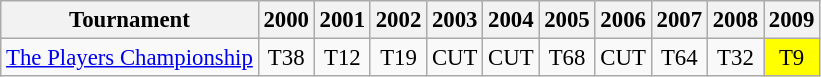<table class="wikitable" style="font-size:95%;text-align:center;">
<tr>
<th>Tournament</th>
<th>2000</th>
<th>2001</th>
<th>2002</th>
<th>2003</th>
<th>2004</th>
<th>2005</th>
<th>2006</th>
<th>2007</th>
<th>2008</th>
<th>2009</th>
</tr>
<tr>
<td align=left><a href='#'>The Players Championship</a></td>
<td>T38</td>
<td>T12</td>
<td>T19</td>
<td>CUT</td>
<td>CUT</td>
<td>T68</td>
<td>CUT</td>
<td>T64</td>
<td>T32</td>
<td style="background:yellow;">T9</td>
</tr>
</table>
